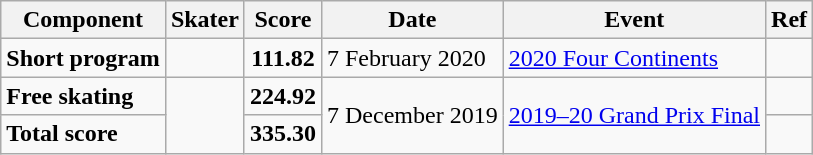<table class="wikitable">
<tr>
<th>Component</th>
<th>Skater</th>
<th>Score</th>
<th>Date</th>
<th>Event</th>
<th>Ref</th>
</tr>
<tr>
<td><strong>Short program</strong></td>
<td></td>
<td align="center"><strong>111.82</strong></td>
<td>7 February 2020</td>
<td><a href='#'>2020 Four Continents</a></td>
<td></td>
</tr>
<tr>
<td><strong>Free skating</strong></td>
<td rowspan=2></td>
<td align="center"><strong>224.92</strong></td>
<td rowspan=2>7 December 2019</td>
<td rowspan=2><a href='#'>2019–20 Grand Prix Final</a></td>
<td></td>
</tr>
<tr>
<td><strong>Total score</strong></td>
<td align="center"><strong>335.30</strong></td>
<td></td>
</tr>
</table>
